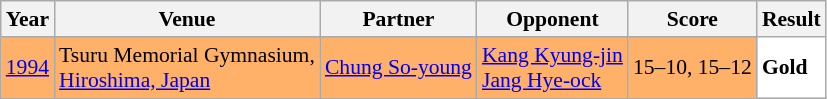<table class="sortable wikitable" style="font-size: 90%;">
<tr>
<th>Year</th>
<th>Venue</th>
<th>Partner</th>
<th>Opponent</th>
<th>Score</th>
<th>Result</th>
</tr>
<tr style="background:#FFB069">
<td align="center"><a href='#'>1994</a></td>
<td align="left">Tsuru Memorial Gymnasium,<br><a href='#'>Hiroshima, Japan</a></td>
<td align="left"> <a href='#'>Chung So-young</a></td>
<td align="left"> <a href='#'>Kang Kyung-jin</a> <br>  <a href='#'>Jang Hye-ock</a></td>
<td align="left">15–10, 15–12</td>
<td style="text-align:left; background:white"> <strong>Gold</strong></td>
</tr>
</table>
